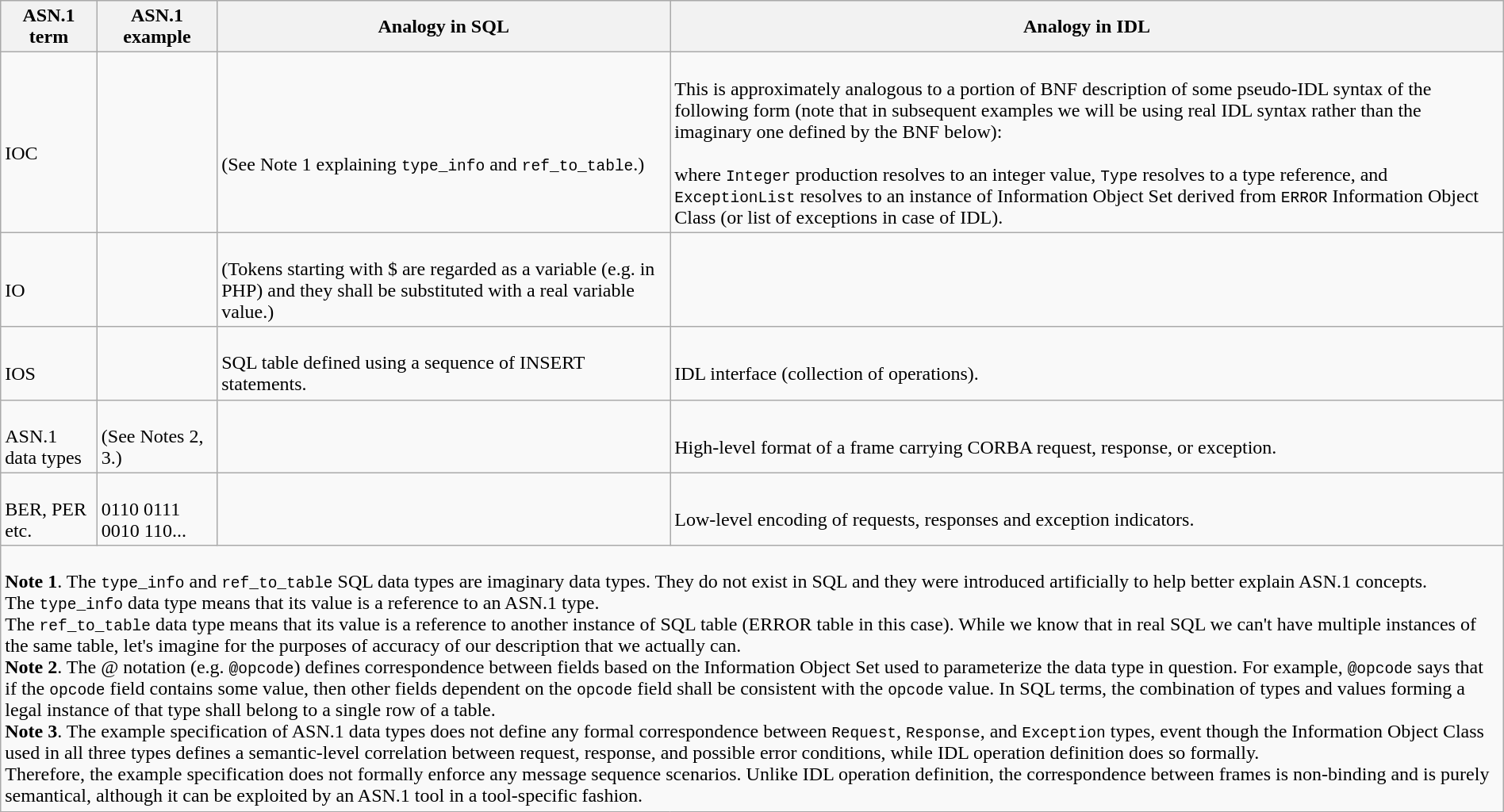<table class="wikitable" width="100%">
<tr>
<th>ASN.1 term</th>
<th>ASN.1 example</th>
<th>Analogy in SQL</th>
<th>Analogy in IDL</th>
</tr>
<tr>
<td><br>IOC</td>
<td><br></td>
<td><br><br>(See Note 1 explaining <code>type_info</code> and <code>ref_to_table</code>.)</td>
<td><br>This is approximately analogous to a portion of BNF description of some pseudo-IDL syntax of the following form (note that in subsequent examples we will be using real IDL syntax rather than the imaginary one defined by the BNF below):<br><br>where <code>Integer</code> production resolves to an integer value, <code>Type</code> resolves to a type reference, and <code>ExceptionList</code> resolves to an instance of Information Object Set derived from <code>ERROR</code> Information Object Class (or list of exceptions in case of IDL).</td>
</tr>
<tr>
<td><br>IO</td>
<td><br></td>
<td><br>
(Tokens starting with $ are regarded as a variable (e.g. in PHP) and they shall be substituted with a real variable value.)</td>
<td><br></td>
</tr>
<tr>
<td><br>IOS</td>
<td><br></td>
<td><br>SQL table defined using a sequence of INSERT statements.</td>
<td><br>IDL interface (collection of operations).</td>
</tr>
<tr>
<td><br>ASN.1 data types</td>
<td><br>
(See Notes 2, 3.)</td>
<td></td>
<td><br>High-level format of a frame carrying CORBA request, response, or exception.</td>
</tr>
<tr>
<td><br>BER, PER etc.</td>
<td><br>0110 0111 0010 110...</td>
<td></td>
<td><br>Low-level encoding of requests, responses and exception indicators.</td>
</tr>
<tr>
<td colspan="4"><br><strong>Note 1</strong>. The <code>type_info</code> and <code>ref_to_table</code> SQL data types are imaginary data types. They do not exist in SQL and they were introduced artificially to help better explain ASN.1 concepts.<br>The <code>type_info</code> data type means that its value is a reference to an ASN.1 type.<br>The <code>ref_to_table</code> data type means that its value is a reference to another instance of SQL table (ERROR table in this case). While we know that in real SQL we can't have multiple instances of the same table, let's imagine for the purposes of accuracy of our description that we actually can.<br><strong>Note 2</strong>. The @ notation (e.g. <code>@opcode</code>) defines correspondence between fields based on the Information Object Set used to parameterize the data type in question. For example, <code>@opcode</code> says that if the <code>opcode</code> field contains some value, then other  fields dependent on the <code>opcode</code> field shall be consistent with the <code>opcode</code> value. In SQL terms, the combination of types and values forming a legal instance of that type shall belong to a single row of a table.<br><strong>Note 3</strong>. The example specification of ASN.1 data types does not define any formal correspondence between <code>Request</code>, <code>Response</code>, and <code>Exception</code> types, event though the  Information Object Class used in all three types defines a semantic-level correlation between request, response, and possible error conditions, while IDL operation definition does so formally.<br>Therefore, the example specification does not formally enforce any message sequence scenarios. Unlike IDL operation definition, the correspondence between frames is non-binding and is purely semantical, although it can be exploited by an ASN.1 tool in a tool-specific fashion.</td>
</tr>
</table>
